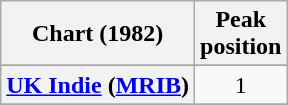<table class="wikitable sortable plainrowheaders" style="text-align:center">
<tr>
<th scope="col">Chart (1982)</th>
<th scope="col">Peak<br>position</th>
</tr>
<tr>
</tr>
<tr>
</tr>
<tr>
</tr>
<tr>
<th scope="row"><a href='#'>UK Indie</a> (<a href='#'>MRIB</a>)</th>
<td>1</td>
</tr>
<tr>
</tr>
</table>
